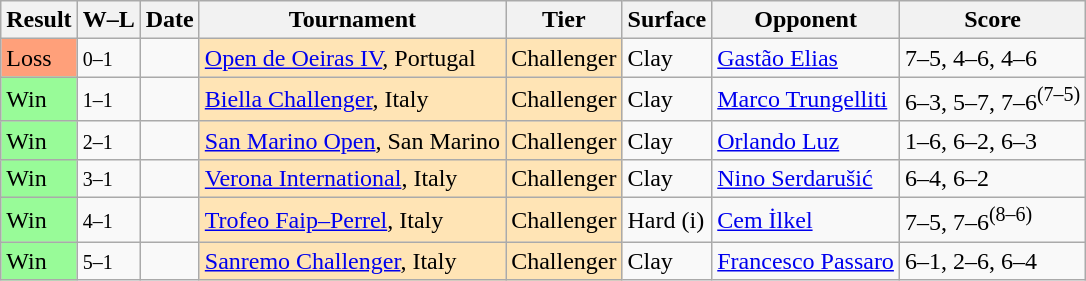<table class="sortable wikitable">
<tr>
<th>Result</th>
<th class="unsortable">W–L</th>
<th>Date</th>
<th>Tournament</th>
<th>Tier</th>
<th>Surface</th>
<th>Opponent</th>
<th class="unsortable">Score</th>
</tr>
<tr>
<td bgcolor=FFA07A>Loss</td>
<td><small>0–1</small></td>
<td><a href='#'></a></td>
<td style="background:moccasin;"><a href='#'>Open de Oeiras IV</a>, Portugal</td>
<td style="background:moccasin;">Challenger</td>
<td>Clay</td>
<td> <a href='#'>Gastão Elias</a></td>
<td>7–5, 4–6, 4–6</td>
</tr>
<tr>
<td bgcolor=98fb98>Win</td>
<td><small>1–1</small></td>
<td><a href='#'></a></td>
<td style="background:moccasin;"><a href='#'>Biella Challenger</a>, Italy</td>
<td style="background:moccasin;">Challenger</td>
<td>Clay</td>
<td> <a href='#'>Marco Trungelliti</a></td>
<td>6–3, 5–7, 7–6<sup>(7–5)</sup></td>
</tr>
<tr>
<td bgcolor=98fb98>Win</td>
<td><small>2–1</small></td>
<td><a href='#'></a></td>
<td style="background:moccasin;"><a href='#'>San Marino Open</a>, San Marino</td>
<td style="background:moccasin;">Challenger</td>
<td>Clay</td>
<td> <a href='#'>Orlando Luz</a></td>
<td>1–6, 6–2, 6–3</td>
</tr>
<tr>
<td bgcolor=98fb98>Win</td>
<td><small>3–1</small></td>
<td><a href='#'></a></td>
<td style="background:moccasin;"><a href='#'>Verona International</a>, Italy</td>
<td style="background:moccasin;">Challenger</td>
<td>Clay</td>
<td> <a href='#'>Nino Serdarušić</a></td>
<td>6–4, 6–2</td>
</tr>
<tr>
<td bgcolor=98fb98>Win</td>
<td><small>4–1</small></td>
<td><a href='#'></a></td>
<td style="background:moccasin;"><a href='#'>Trofeo Faip–Perrel</a>, Italy</td>
<td style="background:moccasin;">Challenger</td>
<td>Hard (i)</td>
<td> <a href='#'>Cem İlkel</a></td>
<td>7–5, 7–6<sup>(8–6)</sup></td>
</tr>
<tr>
<td bgcolor=98fb98>Win</td>
<td><small>5–1</small></td>
<td><a href='#'></a></td>
<td style="background:moccasin;"><a href='#'>Sanremo Challenger</a>, Italy</td>
<td style="background:moccasin;">Challenger</td>
<td>Clay</td>
<td> <a href='#'>Francesco Passaro</a></td>
<td>6–1, 2–6, 6–4</td>
</tr>
</table>
